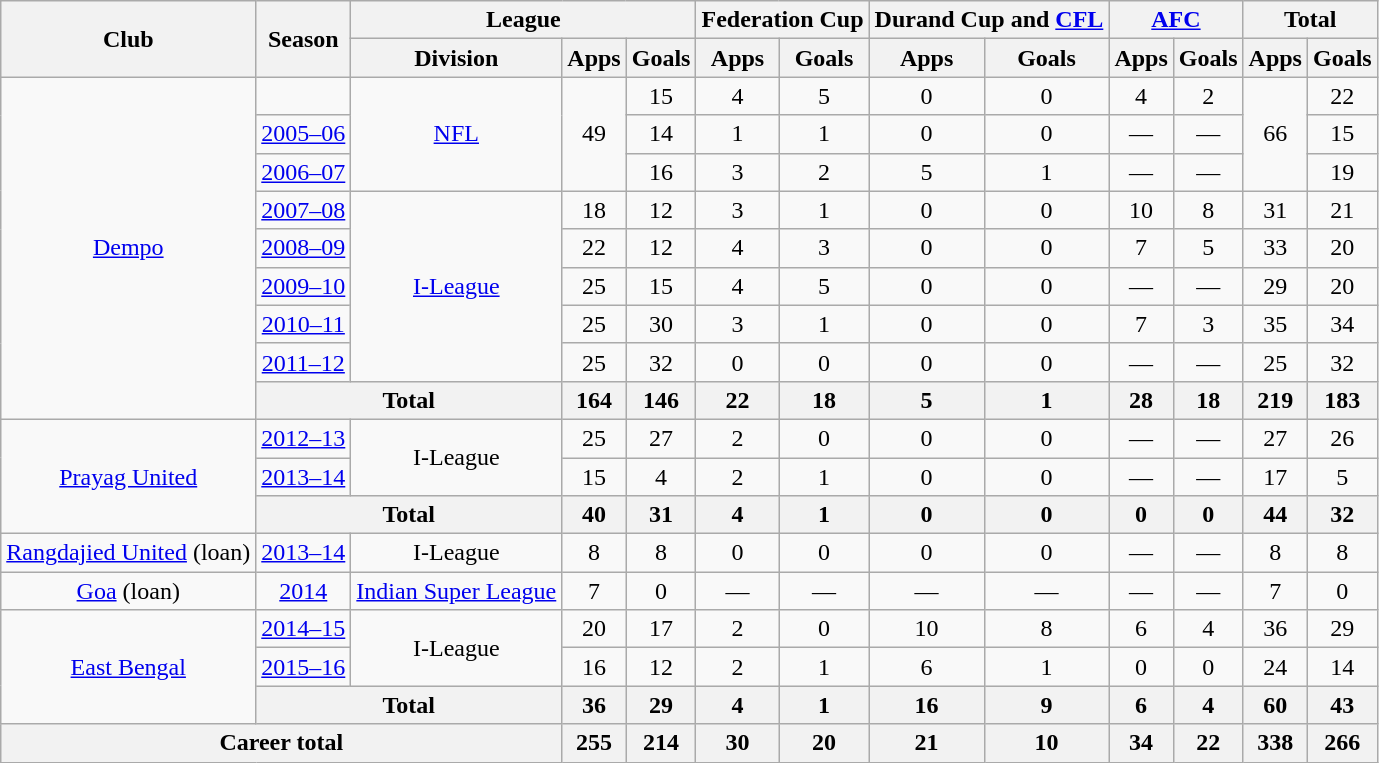<table class="wikitable" style="text-align:center">
<tr>
<th rowspan="2">Club</th>
<th rowspan="2">Season</th>
<th colspan="3">League</th>
<th colspan="2">Federation Cup</th>
<th colspan="2">Durand Cup and <a href='#'>CFL</a></th>
<th colspan="2"><a href='#'>AFC</a></th>
<th colspan="2">Total</th>
</tr>
<tr>
<th>Division</th>
<th>Apps</th>
<th>Goals</th>
<th>Apps</th>
<th>Goals</th>
<th>Apps</th>
<th>Goals</th>
<th>Apps</th>
<th>Goals</th>
<th>Apps</th>
<th>Goals</th>
</tr>
<tr>
<td rowspan="9"><a href='#'>Dempo</a></td>
<td></td>
<td rowspan="3"><a href='#'>NFL</a></td>
<td rowspan="3">49</td>
<td>15</td>
<td>4</td>
<td>5</td>
<td>0</td>
<td>0</td>
<td>4</td>
<td>2</td>
<td rowspan="3">66</td>
<td>22</td>
</tr>
<tr>
<td><a href='#'>2005–06</a></td>
<td>14</td>
<td>1</td>
<td>1</td>
<td>0</td>
<td>0</td>
<td>—</td>
<td>—</td>
<td>15</td>
</tr>
<tr>
<td><a href='#'>2006–07</a></td>
<td>16</td>
<td>3</td>
<td>2</td>
<td>5</td>
<td>1</td>
<td>—</td>
<td>—</td>
<td>19</td>
</tr>
<tr>
<td><a href='#'>2007–08</a></td>
<td rowspan="5"><a href='#'>I-League</a></td>
<td>18</td>
<td>12</td>
<td>3</td>
<td>1</td>
<td>0</td>
<td>0</td>
<td>10</td>
<td>8</td>
<td>31</td>
<td>21</td>
</tr>
<tr>
<td><a href='#'>2008–09</a></td>
<td>22</td>
<td>12</td>
<td>4</td>
<td>3</td>
<td>0</td>
<td>0</td>
<td>7</td>
<td>5</td>
<td>33</td>
<td>20</td>
</tr>
<tr>
<td><a href='#'>2009–10</a></td>
<td>25</td>
<td>15</td>
<td>4</td>
<td>5</td>
<td>0</td>
<td>0</td>
<td>—</td>
<td>—</td>
<td>29</td>
<td>20</td>
</tr>
<tr>
<td><a href='#'>2010–11</a></td>
<td>25</td>
<td>30</td>
<td>3</td>
<td>1</td>
<td>0</td>
<td>0</td>
<td>7</td>
<td>3</td>
<td>35</td>
<td>34</td>
</tr>
<tr>
<td><a href='#'>2011–12</a></td>
<td>25</td>
<td>32</td>
<td>0</td>
<td>0</td>
<td>0</td>
<td>0</td>
<td>—</td>
<td>—</td>
<td>25</td>
<td>32</td>
</tr>
<tr>
<th colspan="2">Total</th>
<th>164</th>
<th>146</th>
<th>22</th>
<th>18</th>
<th>5</th>
<th>1</th>
<th>28</th>
<th>18</th>
<th>219</th>
<th>183</th>
</tr>
<tr>
<td rowspan="3"><a href='#'>Prayag United</a></td>
<td><a href='#'>2012–13</a></td>
<td rowspan="2">I-League</td>
<td>25</td>
<td>27</td>
<td>2</td>
<td>0</td>
<td>0</td>
<td>0</td>
<td>—</td>
<td>—</td>
<td>27</td>
<td>26</td>
</tr>
<tr>
<td><a href='#'>2013–14</a></td>
<td>15</td>
<td>4</td>
<td>2</td>
<td>1</td>
<td>0</td>
<td>0</td>
<td>—</td>
<td>—</td>
<td>17</td>
<td>5</td>
</tr>
<tr>
<th colspan="2">Total</th>
<th>40</th>
<th>31</th>
<th>4</th>
<th>1</th>
<th>0</th>
<th>0</th>
<th>0</th>
<th>0</th>
<th>44</th>
<th>32</th>
</tr>
<tr>
<td><a href='#'>Rangdajied United</a> (loan)</td>
<td><a href='#'>2013–14</a></td>
<td>I-League</td>
<td>8</td>
<td>8</td>
<td>0</td>
<td>0</td>
<td>0</td>
<td>0</td>
<td>—</td>
<td>—</td>
<td>8</td>
<td>8</td>
</tr>
<tr>
<td><a href='#'>Goa</a> (loan)</td>
<td><a href='#'>2014</a></td>
<td><a href='#'>Indian Super League</a></td>
<td>7</td>
<td>0</td>
<td>—</td>
<td>—</td>
<td>—</td>
<td>—</td>
<td>—</td>
<td>—</td>
<td>7</td>
<td>0</td>
</tr>
<tr>
<td rowspan="3"><a href='#'>East Bengal</a></td>
<td><a href='#'>2014–15</a></td>
<td rowspan="2">I-League</td>
<td>20</td>
<td>17</td>
<td>2</td>
<td>0</td>
<td>10</td>
<td>8</td>
<td>6</td>
<td>4</td>
<td>36</td>
<td>29</td>
</tr>
<tr>
<td><a href='#'>2015–16</a></td>
<td>16</td>
<td>12</td>
<td>2</td>
<td>1</td>
<td>6</td>
<td>1</td>
<td>0</td>
<td>0</td>
<td>24</td>
<td>14</td>
</tr>
<tr>
<th colspan="2">Total</th>
<th>36</th>
<th>29</th>
<th>4</th>
<th>1</th>
<th>16</th>
<th>9</th>
<th>6</th>
<th>4</th>
<th>60</th>
<th>43</th>
</tr>
<tr>
<th colspan="3">Career total</th>
<th>255</th>
<th>214</th>
<th>30</th>
<th>20</th>
<th>21</th>
<th>10</th>
<th>34</th>
<th>22</th>
<th>338</th>
<th>266</th>
</tr>
</table>
